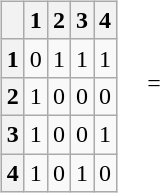<table>
<tr>
<td><br><table align=left class=wikitable>
<tr>
<th></th>
<th>1</th>
<th>2</th>
<th>3</th>
<th>4</th>
</tr>
<tr>
<th>1</th>
<td>0</td>
<td>1</td>
<td>1</td>
<td>1</td>
</tr>
<tr>
<th>2</th>
<td>1</td>
<td>0</td>
<td>0</td>
<td>0</td>
</tr>
<tr>
<th>3</th>
<td>1</td>
<td>0</td>
<td>0</td>
<td>1</td>
</tr>
<tr>
<th>4</th>
<td>1</td>
<td>0</td>
<td>1</td>
<td>0</td>
</tr>
</table>
</td>
<td>=</td>
<td><br></td>
</tr>
</table>
